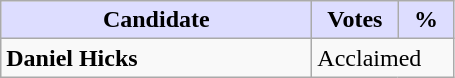<table class="wikitable">
<tr>
<th style="background:#ddf; width:200px;">Candidate</th>
<th style="background:#ddf; width:50px;">Votes</th>
<th style="background:#ddf; width:30px;">%</th>
</tr>
<tr>
<td><strong>Daniel Hicks</strong></td>
<td colspan="2">Acclaimed</td>
</tr>
</table>
